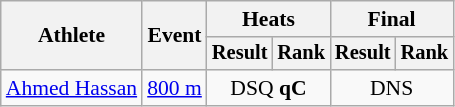<table class="wikitable" style="font-size:90%">
<tr>
<th rowspan=2>Athlete</th>
<th rowspan=2>Event</th>
<th colspan=2>Heats</th>
<th colspan=2>Final</th>
</tr>
<tr style="font-size:95%">
<th>Result</th>
<th>Rank</th>
<th>Result</th>
<th>Rank</th>
</tr>
<tr align=center>
<td align=left><a href='#'>Ahmed Hassan</a></td>
<td align=left><a href='#'>800 m</a></td>
<td colspan=2>DSQ <strong>qC</strong></td>
<td colspan=2>DNS</td>
</tr>
</table>
